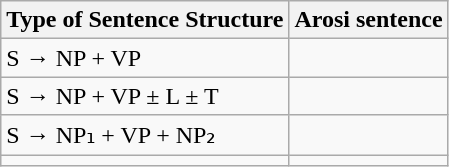<table class="wikitable">
<tr>
<th>Type of Sentence Structure</th>
<th>Arosi sentence</th>
</tr>
<tr>
<td>S → NP + VP</td>
<td></td>
</tr>
<tr>
<td>S → NP + VP ± L ± T</td>
<td></td>
</tr>
<tr>
<td>S → NP₁ + VP + NP₂</td>
<td></td>
</tr>
<tr>
<td></td>
<td></td>
</tr>
</table>
